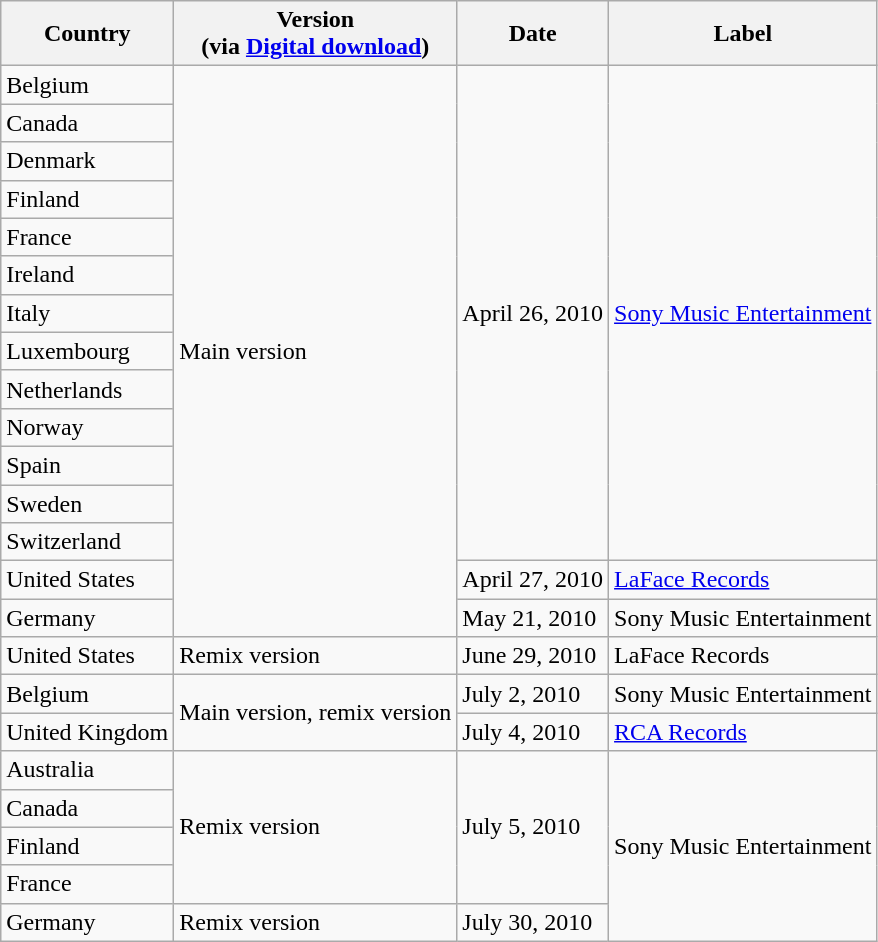<table class="wikitable">
<tr>
<th>Country</th>
<th>Version<br>(via <a href='#'>Digital download</a>)</th>
<th>Date</th>
<th>Label</th>
</tr>
<tr>
<td>Belgium</td>
<td rowspan="15">Main version</td>
<td rowspan="13">April 26, 2010</td>
<td rowspan="13"><a href='#'>Sony Music Entertainment</a></td>
</tr>
<tr>
<td>Canada</td>
</tr>
<tr>
<td>Denmark</td>
</tr>
<tr>
<td>Finland</td>
</tr>
<tr>
<td>France</td>
</tr>
<tr>
<td>Ireland</td>
</tr>
<tr>
<td>Italy</td>
</tr>
<tr>
<td>Luxembourg</td>
</tr>
<tr>
<td>Netherlands</td>
</tr>
<tr>
<td>Norway</td>
</tr>
<tr>
<td>Spain</td>
</tr>
<tr>
<td>Sweden</td>
</tr>
<tr>
<td>Switzerland</td>
</tr>
<tr>
<td>United States</td>
<td>April 27, 2010</td>
<td><a href='#'>LaFace Records</a></td>
</tr>
<tr>
<td>Germany</td>
<td>May 21, 2010</td>
<td>Sony Music Entertainment</td>
</tr>
<tr>
<td>United States</td>
<td>Remix version</td>
<td>June 29, 2010</td>
<td>LaFace Records</td>
</tr>
<tr>
<td>Belgium</td>
<td rowspan="2">Main version, remix version</td>
<td>July 2, 2010</td>
<td>Sony Music Entertainment</td>
</tr>
<tr>
<td>United Kingdom</td>
<td>July 4, 2010</td>
<td><a href='#'>RCA Records</a></td>
</tr>
<tr>
<td>Australia</td>
<td rowspan="4">Remix version</td>
<td rowspan="4">July 5, 2010</td>
<td rowspan="5">Sony Music Entertainment</td>
</tr>
<tr>
<td>Canada</td>
</tr>
<tr>
<td>Finland</td>
</tr>
<tr>
<td>France</td>
</tr>
<tr>
<td>Germany</td>
<td>Remix version</td>
<td>July 30, 2010</td>
</tr>
</table>
